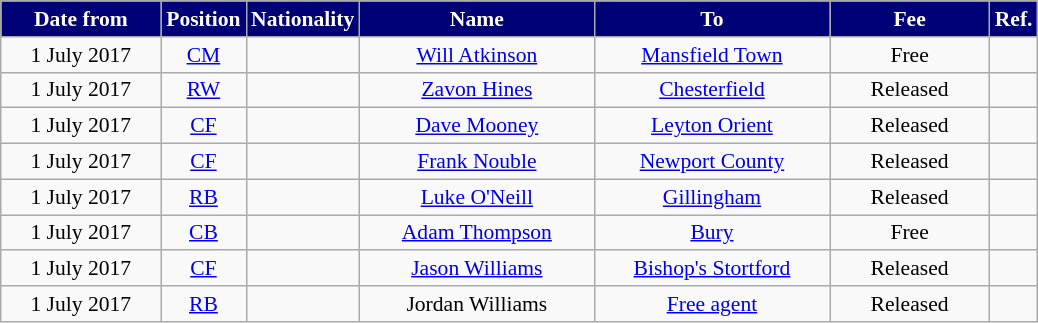<table class="wikitable" style="text-align:center; font-size:90%; ">
<tr>
<th style="background:#000077; color:#FFFFFF; width:100px;">Date from</th>
<th style="background:#000077; color:#FFFFFF; width:50px;">Position</th>
<th style="background:#000077; color:#FFFFFF; width:50px;">Nationality</th>
<th style="background:#000077; color:#FFFFFF; width:150px;">Name</th>
<th style="background:#000077; color:#FFFFFF; width:150px;">To</th>
<th style="background:#000077; color:#FFFFFF; width:100px;">Fee</th>
<th style="background:#000077; color:#FFFFFF; width:25px;">Ref.</th>
</tr>
<tr>
<td>1 July 2017</td>
<td><a href='#'>CM</a></td>
<td></td>
<td><a href='#'>Will Atkinson</a></td>
<td><a href='#'>Mansfield Town</a></td>
<td>Free</td>
<td></td>
</tr>
<tr>
<td>1 July 2017</td>
<td><a href='#'>RW</a></td>
<td></td>
<td><a href='#'>Zavon Hines</a></td>
<td><a href='#'>Chesterfield</a></td>
<td>Released</td>
<td></td>
</tr>
<tr>
<td>1 July 2017</td>
<td><a href='#'>CF</a></td>
<td></td>
<td><a href='#'>Dave Mooney</a></td>
<td><a href='#'>Leyton Orient</a></td>
<td>Released</td>
<td></td>
</tr>
<tr>
<td>1 July 2017</td>
<td><a href='#'>CF</a></td>
<td></td>
<td><a href='#'>Frank Nouble</a></td>
<td><a href='#'>Newport County</a></td>
<td>Released</td>
<td></td>
</tr>
<tr>
<td>1 July 2017</td>
<td><a href='#'>RB</a></td>
<td></td>
<td><a href='#'>Luke O'Neill</a></td>
<td><a href='#'>Gillingham</a></td>
<td>Released</td>
<td></td>
</tr>
<tr>
<td>1 July 2017</td>
<td><a href='#'>CB</a></td>
<td></td>
<td><a href='#'>Adam Thompson</a></td>
<td><a href='#'>Bury</a></td>
<td>Free</td>
<td></td>
</tr>
<tr>
<td>1 July 2017</td>
<td><a href='#'>CF</a></td>
<td></td>
<td><a href='#'>Jason Williams</a></td>
<td><a href='#'>Bishop's Stortford</a></td>
<td>Released</td>
<td></td>
</tr>
<tr>
<td>1 July 2017</td>
<td><a href='#'>RB</a></td>
<td></td>
<td>Jordan Williams</td>
<td><a href='#'>Free agent</a></td>
<td>Released</td>
<td></td>
</tr>
</table>
